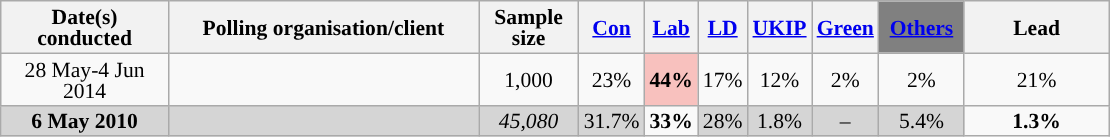<table class="wikitable sortable" style="text-align:center;font-size:90%;line-height:14px">
<tr>
<th ! style="width:105px;">Date(s)<br>conducted</th>
<th style="width:200px;">Polling organisation/client</th>
<th class="unsortable" style="width:60px;">Sample size</th>
<th class="unsortable" style="background:"><a href='#'><span>Con</span></a></th>
<th class="unsortable" style="background:"><a href='#'><span>Lab</span></a></th>
<th class="unsortable" style="background:"><a href='#'><span>LD</span></a></th>
<th class="unsortable" style="background:"><a href='#'><span>UKIP</span></a></th>
<th class="unsortable" style="background:"><a href='#'><span>Green</span></a></th>
<th class="unsortable" style="background:gray; width:50px;"><a href='#'><span>Others</span></a></th>
<th class="unsortable" style="width:90px;">Lead</th>
</tr>
<tr>
<td>28 May-4 Jun 2014</td>
<td></td>
<td>1,000</td>
<td>23%</td>
<td style="background:#F8C1BE"><strong>44%</strong></td>
<td>17%</td>
<td>12%</td>
<td>2%</td>
<td>2%</td>
<td style="background:">21%</td>
</tr>
<tr>
<td style="background:#D5D5D5"><strong>6 May 2010</strong></td>
<td style="background:#D5D5D5"></td>
<td style="background:#D5D5D5"><em>45,080</em></td>
<td style="background:#D5D5D5">31.7%</td>
<td style="background:"><strong>33%</strong></td>
<td style="background:#D5D5D5">28%</td>
<td style="background:#D5D5D5">1.8%</td>
<td style="background:#D5D5D5">–</td>
<td style="background:#D5D5D5">5.4%</td>
<td style="background:"><strong>1.3% </strong></td>
</tr>
</table>
